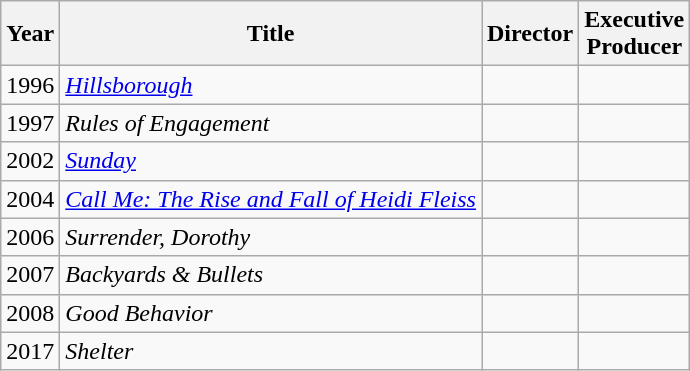<table class="wikitable">
<tr>
<th>Year</th>
<th>Title</th>
<th>Director</th>
<th>Executive<br>Producer</th>
</tr>
<tr>
<td>1996</td>
<td><em><a href='#'>Hillsborough</a></em></td>
<td></td>
<td></td>
</tr>
<tr>
<td>1997</td>
<td><em>Rules of Engagement</em></td>
<td></td>
<td></td>
</tr>
<tr>
<td>2002</td>
<td><em><a href='#'>Sunday</a></em></td>
<td></td>
<td></td>
</tr>
<tr>
<td>2004</td>
<td><em><a href='#'>Call Me: The Rise and Fall of Heidi Fleiss</a></em></td>
<td></td>
<td></td>
</tr>
<tr>
<td>2006</td>
<td><em>Surrender, Dorothy</em></td>
<td></td>
<td></td>
</tr>
<tr>
<td>2007</td>
<td><em>Backyards & Bullets</em></td>
<td></td>
<td></td>
</tr>
<tr>
<td>2008</td>
<td><em>Good Behavior</em></td>
<td></td>
<td></td>
</tr>
<tr>
<td>2017</td>
<td><em>Shelter</em></td>
<td></td>
<td></td>
</tr>
</table>
